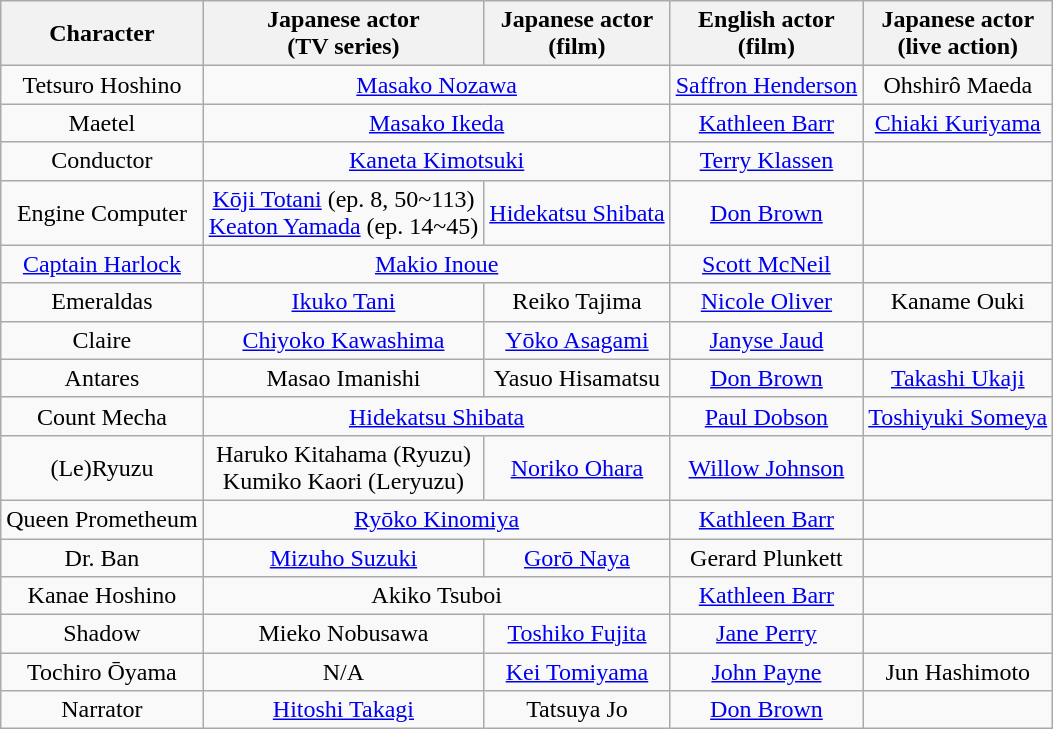<table class="wikitable" style="text-align:center">
<tr>
<th>Character</th>
<th>Japanese actor<br>(TV series)</th>
<th>Japanese actor<br>(film)</th>
<th>English actor<br>(film)</th>
<th>Japanese actor<br>(live action)</th>
</tr>
<tr>
<td>Tetsuro Hoshino</td>
<td colspan="2"><a href='#'>Masako Nozawa</a></td>
<td><a href='#'>Saffron Henderson</a></td>
<td>Ohshirô Maeda</td>
</tr>
<tr>
<td>Maetel</td>
<td colspan="2"><a href='#'>Masako Ikeda</a></td>
<td><a href='#'>Kathleen Barr</a></td>
<td><a href='#'>Chiaki Kuriyama</a></td>
</tr>
<tr>
<td>Conductor</td>
<td colspan="2"><a href='#'>Kaneta Kimotsuki</a></td>
<td><a href='#'>Terry Klassen</a></td>
<td></td>
</tr>
<tr>
<td>Engine Computer</td>
<td><a href='#'>Kōji Totani</a> (ep. 8, 50~113)<br><a href='#'>Keaton Yamada</a> (ep. 14~45)</td>
<td><a href='#'>Hidekatsu Shibata</a></td>
<td><a href='#'>Don Brown</a></td>
<td></td>
</tr>
<tr>
<td><a href='#'>Captain Harlock</a></td>
<td colspan="2"><a href='#'>Makio Inoue</a></td>
<td><a href='#'>Scott McNeil</a></td>
<td></td>
</tr>
<tr>
<td>Emeraldas</td>
<td><a href='#'>Ikuko Tani</a></td>
<td>Reiko Tajima</td>
<td><a href='#'>Nicole Oliver</a></td>
<td>Kaname Ouki</td>
</tr>
<tr>
<td>Claire</td>
<td><a href='#'>Chiyoko Kawashima</a></td>
<td><a href='#'>Yōko Asagami</a></td>
<td><a href='#'>Janyse Jaud</a></td>
<td></td>
</tr>
<tr>
<td>Antares</td>
<td>Masao Imanishi</td>
<td>Yasuo Hisamatsu</td>
<td><a href='#'>Don Brown</a></td>
<td><a href='#'>Takashi Ukaji</a></td>
</tr>
<tr>
<td>Count Mecha</td>
<td colspan="2"><a href='#'>Hidekatsu Shibata</a></td>
<td><a href='#'>Paul Dobson</a></td>
<td><a href='#'>Toshiyuki Someya</a></td>
</tr>
<tr>
<td>(Le)Ryuzu</td>
<td>Haruko Kitahama (Ryuzu)<br> Kumiko Kaori (Leryuzu)</td>
<td><a href='#'>Noriko Ohara</a></td>
<td><a href='#'>Willow Johnson</a></td>
<td></td>
</tr>
<tr>
<td>Queen Prometheum</td>
<td colspan="2"><a href='#'>Ryōko Kinomiya</a></td>
<td><a href='#'>Kathleen Barr</a></td>
<td></td>
</tr>
<tr>
<td>Dr. Ban</td>
<td><a href='#'>Mizuho Suzuki</a></td>
<td><a href='#'>Gorō Naya</a></td>
<td>Gerard Plunkett</td>
<td></td>
</tr>
<tr>
<td>Kanae Hoshino</td>
<td colspan="2">Akiko Tsuboi</td>
<td><a href='#'>Kathleen Barr</a></td>
<td></td>
</tr>
<tr>
<td>Shadow</td>
<td>Mieko Nobusawa</td>
<td><a href='#'>Toshiko Fujita</a></td>
<td><a href='#'>Jane Perry</a></td>
<td></td>
</tr>
<tr>
<td>Tochiro Ōyama</td>
<td>N/A</td>
<td><a href='#'>Kei Tomiyama</a></td>
<td><a href='#'>John Payne</a></td>
<td>Jun Hashimoto</td>
</tr>
<tr>
<td>Narrator</td>
<td><a href='#'>Hitoshi Takagi</a></td>
<td>Tatsuya Jo</td>
<td><a href='#'>Don Brown</a></td>
<td></td>
</tr>
</table>
